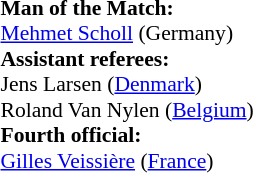<table style="width:100%; font-size:90%;">
<tr>
<td><br><strong>Man of the Match:</strong>
<br><a href='#'>Mehmet Scholl</a> (Germany)<br><strong>Assistant referees:</strong>
<br>Jens Larsen (<a href='#'>Denmark</a>)
<br>Roland Van Nylen (<a href='#'>Belgium</a>)
<br><strong>Fourth official:</strong>
<br><a href='#'>Gilles Veissière</a> (<a href='#'>France</a>)</td>
</tr>
</table>
